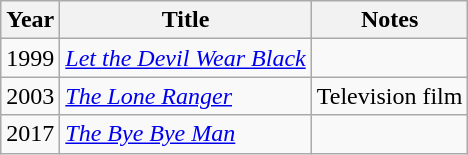<table class="wikitable sortable">
<tr>
<th>Year</th>
<th>Title</th>
<th>Notes</th>
</tr>
<tr>
<td>1999</td>
<td><em><a href='#'>Let the Devil Wear Black</a></em></td>
<td></td>
</tr>
<tr>
<td>2003</td>
<td><em><a href='#'>The Lone Ranger</a></em></td>
<td>Television film</td>
</tr>
<tr>
<td>2017</td>
<td><em><a href='#'>The Bye Bye Man</a></em></td>
<td></td>
</tr>
</table>
